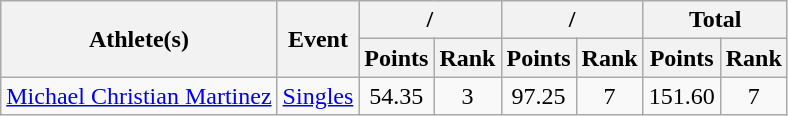<table class="wikitable">
<tr>
<th rowspan="2">Athlete(s)</th>
<th rowspan="2">Event</th>
<th colspan="2">/</th>
<th colspan="2">/</th>
<th colspan="2">Total</th>
</tr>
<tr>
<th>Points</th>
<th>Rank</th>
<th>Points</th>
<th>Rank</th>
<th>Points</th>
<th>Rank</th>
</tr>
<tr>
<td><a href='#'>Michael Christian Martinez</a></td>
<td><a href='#'>Singles</a></td>
<td align="center">54.35</td>
<td align="center">3</td>
<td align="center">97.25</td>
<td align="center">7</td>
<td align="center">151.60</td>
<td align="center">7</td>
</tr>
</table>
